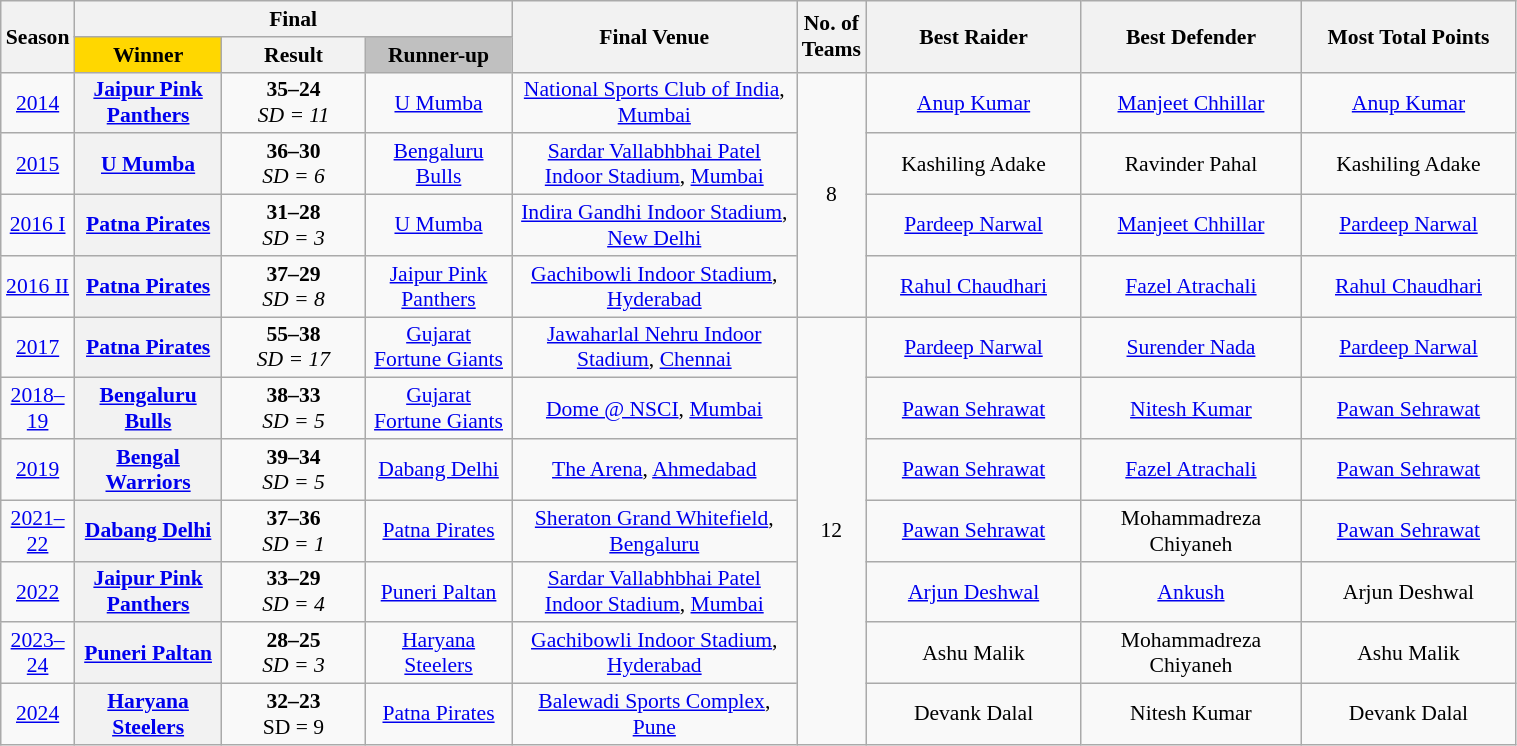<table class="wikitable" style="font-size:90%; width: 80%; text-align: center">
<tr>
<th rowspan="2" style="width:3%;">Season</th>
<th colspan="3" style="width:30%;">Final</th>
<th rowspan="2" style="width:20%;">Final Venue</th>
<th rowspan="2" style="width:2%;">No. of Teams</th>
<th rowspan="2" style="width:15%;">Best Raider</th>
<th rowspan="2" style="width:15%;">Best Defender</th>
<th rowspan="2" style="width:15%;">Most Total Points</th>
</tr>
<tr>
<th style="background:gold; width:10%;">Winner</th>
<th style="width:10%; ">Result</th>
<th style="background:silver; width:10%;">Runner-up</th>
</tr>
<tr>
<td><a href='#'>2014</a></td>
<th><a href='#'>Jaipur Pink Panthers</a></th>
<td><strong>35–24</strong><br><em>SD = 11</em><br> </td>
<td><a href='#'>U Mumba</a></td>
<td><a href='#'>National Sports Club of India</a>, <a href='#'>Mumbai</a></td>
<td rowspan="4">8</td>
<td><a href='#'>Anup Kumar</a></td>
<td><a href='#'>Manjeet Chhillar</a></td>
<td><a href='#'>Anup Kumar</a></td>
</tr>
<tr>
<td><a href='#'>2015</a></td>
<th><a href='#'>U Mumba</a></th>
<td><strong>36–30</strong><br><em>SD = 6</em><br> </td>
<td><a href='#'>Bengaluru Bulls</a></td>
<td><a href='#'>Sardar Vallabhbhai Patel Indoor Stadium</a>, <a href='#'>Mumbai</a></td>
<td>Kashiling Adake</td>
<td>Ravinder Pahal</td>
<td>Kashiling Adake</td>
</tr>
<tr>
<td><a href='#'>2016 I</a></td>
<th><a href='#'>Patna Pirates</a></th>
<td><strong>31–28</strong><br><em>SD = 3</em><br></td>
<td><a href='#'>U Mumba</a></td>
<td><a href='#'>Indira Gandhi Indoor Stadium</a>, <a href='#'>New Delhi</a></td>
<td><a href='#'>Pardeep Narwal</a></td>
<td><a href='#'>Manjeet Chhillar</a></td>
<td><a href='#'>Pardeep Narwal</a></td>
</tr>
<tr>
<td><a href='#'>2016 II</a></td>
<th><a href='#'>Patna Pirates</a></th>
<td><strong>37–29</strong><br><em>SD = 8</em><br> </td>
<td><a href='#'>Jaipur Pink Panthers</a></td>
<td><a href='#'>Gachibowli Indoor Stadium</a>, <a href='#'>Hyderabad</a></td>
<td><a href='#'>Rahul Chaudhari</a></td>
<td><a href='#'>Fazel Atrachali</a></td>
<td><a href='#'>Rahul Chaudhari</a></td>
</tr>
<tr>
<td><a href='#'>2017</a></td>
<th><a href='#'>Patna Pirates</a></th>
<td><strong>55–38</strong><br><em>SD = 17</em><br> </td>
<td><a href='#'>Gujarat Fortune Giants</a></td>
<td><a href='#'>Jawaharlal Nehru Indoor Stadium</a>, <a href='#'>Chennai</a></td>
<td rowspan=7>12</td>
<td><a href='#'>Pardeep Narwal</a></td>
<td><a href='#'>Surender Nada</a></td>
<td><a href='#'>Pardeep Narwal</a></td>
</tr>
<tr>
<td><a href='#'>2018–19</a></td>
<th><a href='#'>Bengaluru Bulls</a></th>
<td><strong>38–33</strong><br><em>SD = 5</em><br> </td>
<td><a href='#'>Gujarat Fortune Giants</a></td>
<td><a href='#'>Dome @ NSCI</a>, <a href='#'>Mumbai</a></td>
<td><a href='#'>Pawan Sehrawat</a></td>
<td><a href='#'>Nitesh Kumar</a></td>
<td><a href='#'>Pawan Sehrawat</a></td>
</tr>
<tr>
<td><a href='#'>2019</a></td>
<th><a href='#'>Bengal Warriors</a></th>
<td><strong>39–34</strong><br><em>SD = 5</em><br> </td>
<td><a href='#'>Dabang Delhi</a></td>
<td><a href='#'>The Arena</a>, <a href='#'>Ahmedabad</a></td>
<td><a href='#'>Pawan Sehrawat</a></td>
<td><a href='#'>Fazel Atrachali</a></td>
<td><a href='#'>Pawan Sehrawat</a></td>
</tr>
<tr>
<td><a href='#'>2021–22</a></td>
<th><a href='#'>Dabang Delhi</a></th>
<td><strong>37–36</strong><br><em>SD = 1 </em><br> </td>
<td><a href='#'>Patna Pirates</a></td>
<td><a href='#'>Sheraton Grand Whitefield</a>, <a href='#'>Bengaluru</a></td>
<td><a href='#'>Pawan Sehrawat</a></td>
<td>Mohammadreza Chiyaneh</td>
<td><a href='#'>Pawan Sehrawat</a></td>
</tr>
<tr>
<td><a href='#'>2022</a></td>
<th><a href='#'>Jaipur Pink Panthers</a></th>
<td><strong>33–29</strong><br><em>SD = 4</em><br> </td>
<td><a href='#'>Puneri Paltan</a></td>
<td><a href='#'>Sardar Vallabhbhai Patel Indoor Stadium</a>, <a href='#'>Mumbai</a></td>
<td><a href='#'>Arjun Deshwal</a></td>
<td><a href='#'>Ankush</a></td>
<td>Arjun Deshwal</td>
</tr>
<tr>
<td><a href='#'>2023–24</a></td>
<th><a href='#'>Puneri Paltan</a></th>
<td><strong>28–25</strong><br><em>SD = 3</em><br> </td>
<td><a href='#'>Haryana Steelers</a></td>
<td><a href='#'>Gachibowli Indoor Stadium</a>, <a href='#'>Hyderabad</a></td>
<td>Ashu Malik</td>
<td>Mohammadreza Chiyaneh</td>
<td>Ashu Malik</td>
</tr>
<tr>
<td><a href='#'>2024</a></td>
<th><a href='#'>Haryana Steelers</a></th>
<td><strong>32–23</strong><br>SD = 9
</td>
<td><a href='#'>Patna Pirates</a></td>
<td><a href='#'>Balewadi Sports Complex</a>, <a href='#'>Pune</a></td>
<td>Devank Dalal</td>
<td>Nitesh Kumar</td>
<td>Devank Dalal</td>
</tr>
</table>
